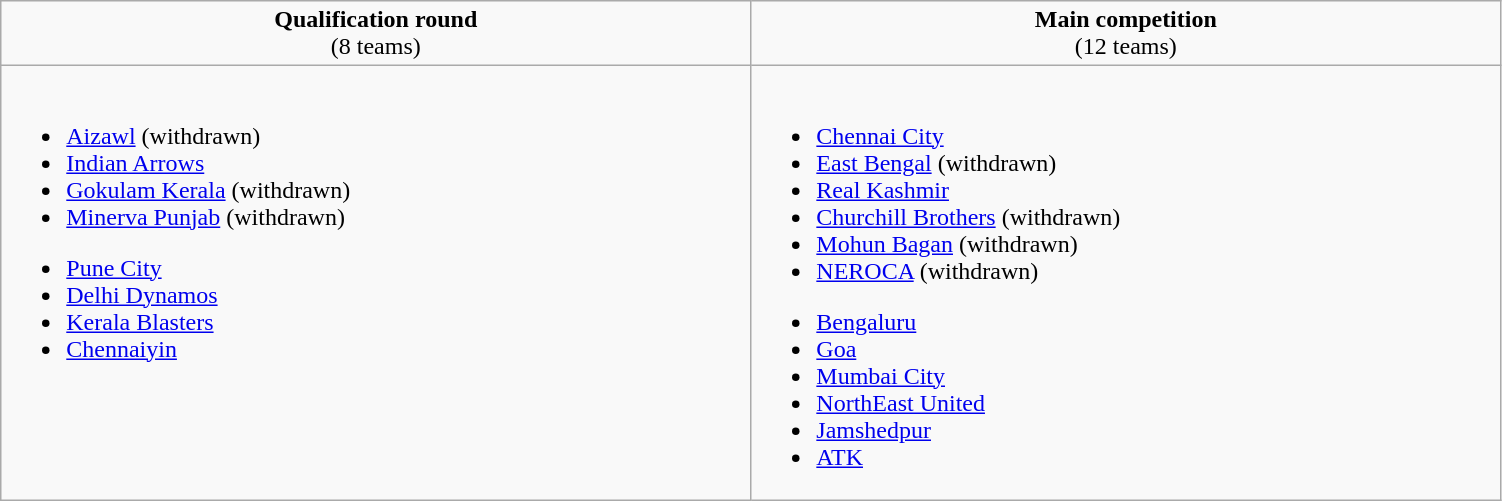<table class="wikitable">
<tr style="vertical-align:top; background:; text-align:center;">
<td style="width:25%;"><strong>Qualification round</strong><br>(8 teams)</td>
<td style="width:25%;"><strong>Main competition</strong><br>(12 teams)</td>
</tr>
<tr valign="top">
<td><br><ul><li><a href='#'>Aizawl</a> (withdrawn)</li><li><a href='#'>Indian Arrows</a></li><li><a href='#'>Gokulam Kerala</a> (withdrawn)</li><li><a href='#'>Minerva Punjab</a> (withdrawn)</li></ul><ul><li><a href='#'>Pune City</a></li><li><a href='#'>Delhi Dynamos</a></li><li><a href='#'>Kerala Blasters</a></li><li><a href='#'>Chennaiyin</a></li></ul></td>
<td><br><ul><li><a href='#'>Chennai City</a></li><li><a href='#'>East Bengal</a> (withdrawn)</li><li><a href='#'>Real Kashmir</a></li><li><a href='#'>Churchill Brothers</a> (withdrawn)</li><li><a href='#'>Mohun Bagan</a> (withdrawn)</li><li><a href='#'>NEROCA</a> (withdrawn)</li></ul><ul><li><a href='#'>Bengaluru</a></li><li><a href='#'>Goa</a></li><li><a href='#'>Mumbai City</a></li><li><a href='#'>NorthEast United</a></li><li><a href='#'>Jamshedpur</a></li><li><a href='#'>ATK</a></li></ul></td>
</tr>
</table>
